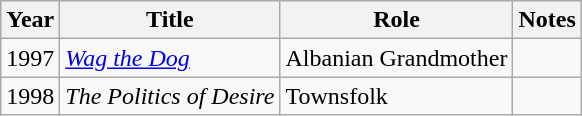<table class="wikitable sortable">
<tr>
<th>Year</th>
<th>Title</th>
<th>Role</th>
<th>Notes</th>
</tr>
<tr>
<td>1997</td>
<td><em><a href='#'>Wag the Dog</a></em></td>
<td>Albanian Grandmother</td>
<td></td>
</tr>
<tr>
<td>1998</td>
<td><em>The Politics of Desire</em></td>
<td>Townsfolk</td>
<td></td>
</tr>
</table>
